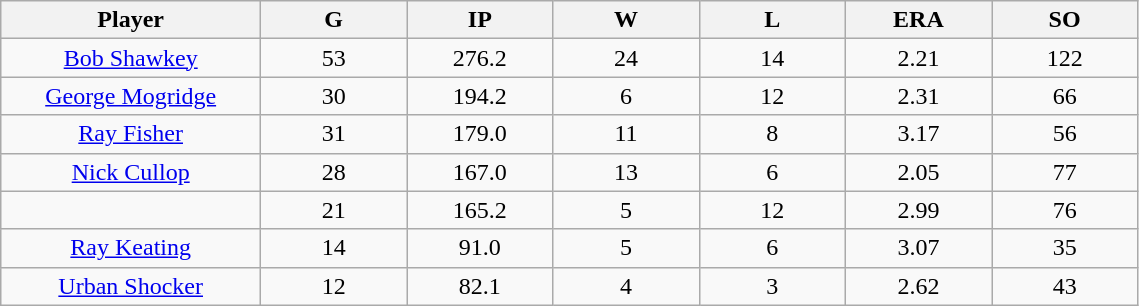<table class="wikitable sortable">
<tr>
<th bgcolor="#DDDDFF" width="16%">Player</th>
<th bgcolor="#DDDDFF" width="9%">G</th>
<th bgcolor="#DDDDFF" width="9%">IP</th>
<th bgcolor="#DDDDFF" width="9%">W</th>
<th bgcolor="#DDDDFF" width="9%">L</th>
<th bgcolor="#DDDDFF" width="9%">ERA</th>
<th bgcolor="#DDDDFF" width="9%">SO</th>
</tr>
<tr align="center">
<td><a href='#'>Bob Shawkey</a></td>
<td>53</td>
<td>276.2</td>
<td>24</td>
<td>14</td>
<td>2.21</td>
<td>122</td>
</tr>
<tr align="center">
<td><a href='#'>George Mogridge</a></td>
<td>30</td>
<td>194.2</td>
<td>6</td>
<td>12</td>
<td>2.31</td>
<td>66</td>
</tr>
<tr align="center">
<td><a href='#'>Ray Fisher</a></td>
<td>31</td>
<td>179.0</td>
<td>11</td>
<td>8</td>
<td>3.17</td>
<td>56</td>
</tr>
<tr align="center">
<td><a href='#'>Nick Cullop</a></td>
<td>28</td>
<td>167.0</td>
<td>13</td>
<td>6</td>
<td>2.05</td>
<td>77</td>
</tr>
<tr align="center">
<td></td>
<td>21</td>
<td>165.2</td>
<td>5</td>
<td>12</td>
<td>2.99</td>
<td>76</td>
</tr>
<tr align="center">
<td><a href='#'>Ray Keating</a></td>
<td>14</td>
<td>91.0</td>
<td>5</td>
<td>6</td>
<td>3.07</td>
<td>35</td>
</tr>
<tr align="center">
<td><a href='#'>Urban Shocker</a></td>
<td>12</td>
<td>82.1</td>
<td>4</td>
<td>3</td>
<td>2.62</td>
<td>43</td>
</tr>
</table>
